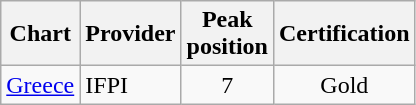<table class="wikitable">
<tr>
<th>Chart</th>
<th>Provider</th>
<th>Peak<br>position</th>
<th>Certification</th>
</tr>
<tr>
<td><a href='#'>Greece</a></td>
<td>IFPI</td>
<td align="center">7</td>
<td align="center">Gold</td>
</tr>
</table>
